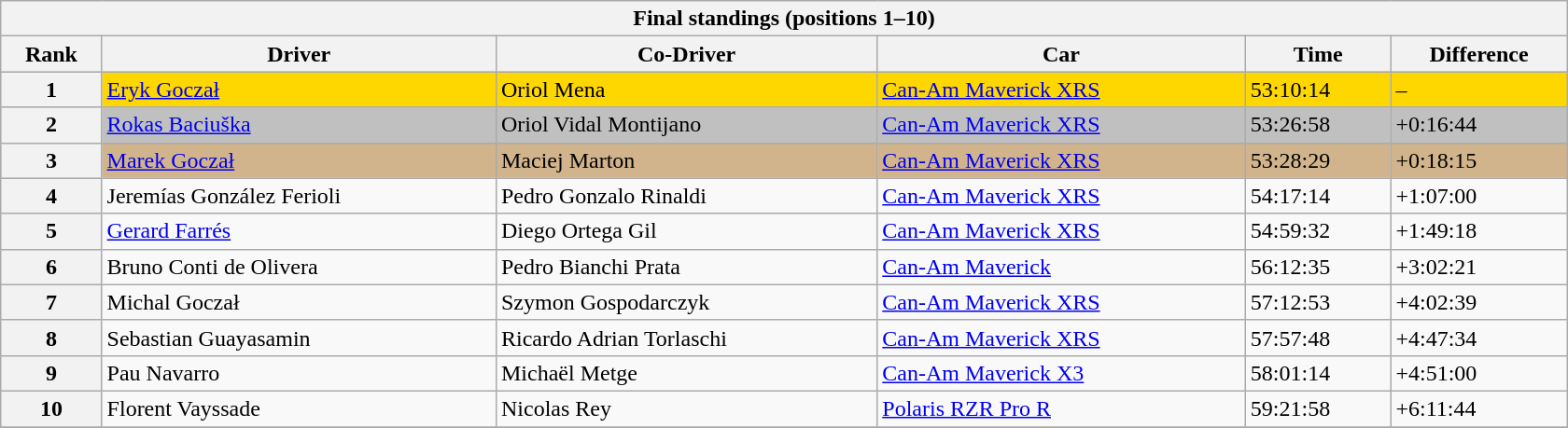<table class="wikitable" style="width:70em;margin-bottom:0;">
<tr>
<th colspan=6>Final standings (positions 1–10)</th>
</tr>
<tr>
<th>Rank</th>
<th>Driver</th>
<th>Co-Driver</th>
<th>Car</th>
<th>Time</th>
<th>Difference</th>
</tr>
<tr style="background:gold;">
<th>1</th>
<td> <a href='#'>Eryk Goczał</a></td>
<td> Oriol Mena</td>
<td><a href='#'>Can-Am Maverick XRS</a></td>
<td>53:10:14</td>
<td>–</td>
</tr>
<tr style="background:silver;">
<th>2</th>
<td> <a href='#'>Rokas Baciuška</a></td>
<td> Oriol Vidal Montijano</td>
<td><a href='#'>Can-Am Maverick XRS</a></td>
<td>53:26:58</td>
<td>+0:16:44</td>
</tr>
<tr style="background:tan;">
<th>3</th>
<td> <a href='#'>Marek Goczał</a></td>
<td> Maciej Marton</td>
<td><a href='#'>Can-Am Maverick XRS</a></td>
<td>53:28:29</td>
<td>+0:18:15</td>
</tr>
<tr>
<th>4</th>
<td> Jeremías González Ferioli</td>
<td> Pedro Gonzalo Rinaldi</td>
<td><a href='#'>Can-Am Maverick XRS</a></td>
<td>54:17:14</td>
<td>+1:07:00</td>
</tr>
<tr>
<th>5</th>
<td> <a href='#'>Gerard Farrés</a></td>
<td> Diego Ortega Gil</td>
<td><a href='#'>Can-Am Maverick XRS</a></td>
<td>54:59:32</td>
<td>+1:49:18</td>
</tr>
<tr>
<th>6</th>
<td> Bruno Conti de Olivera</td>
<td> Pedro Bianchi Prata</td>
<td><a href='#'>Can-Am Maverick</a></td>
<td>56:12:35</td>
<td>+3:02:21</td>
</tr>
<tr>
<th>7</th>
<td> Michal Goczał</td>
<td> Szymon Gospodarczyk</td>
<td><a href='#'>Can-Am Maverick XRS</a></td>
<td>57:12:53</td>
<td>+4:02:39</td>
</tr>
<tr>
<th>8</th>
<td> Sebastian Guayasamin</td>
<td> Ricardo Adrian Torlaschi</td>
<td><a href='#'>Can-Am Maverick XRS</a></td>
<td>57:57:48</td>
<td>+4:47:34</td>
</tr>
<tr>
<th>9</th>
<td> Pau Navarro</td>
<td> Michaël Metge</td>
<td><a href='#'>Can-Am Maverick X3</a></td>
<td>58:01:14</td>
<td>+4:51:00</td>
</tr>
<tr>
<th>10</th>
<td> Florent Vayssade</td>
<td> Nicolas Rey</td>
<td><a href='#'>Polaris RZR Pro R</a></td>
<td>59:21:58</td>
<td>+6:11:44</td>
</tr>
<tr>
</tr>
</table>
